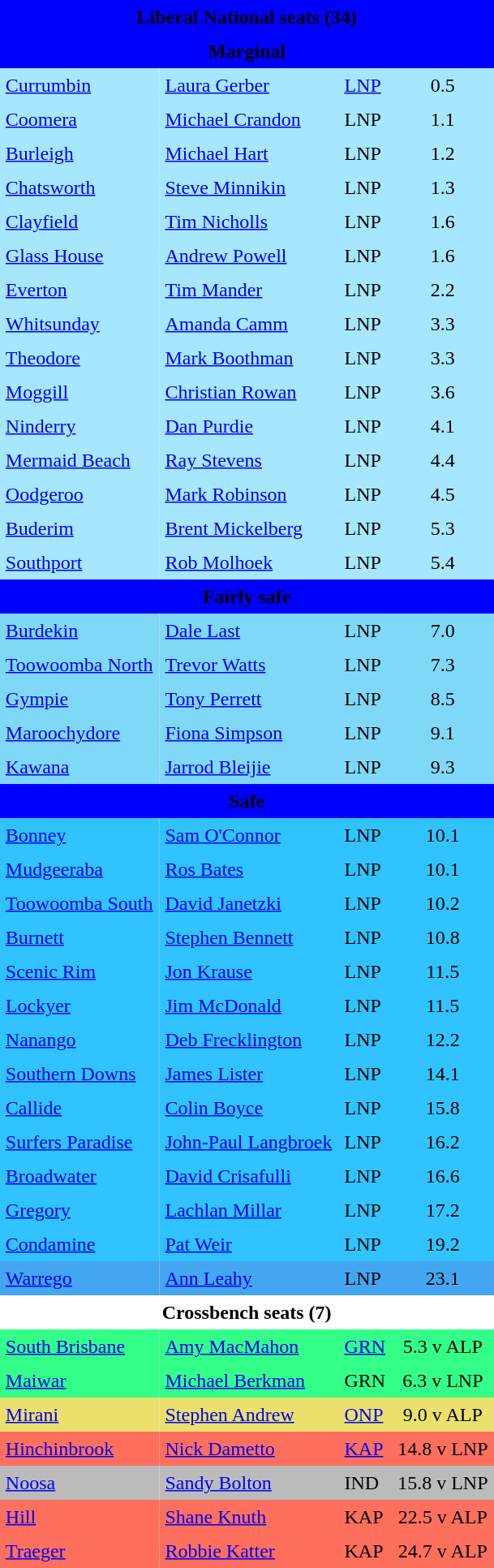<table class="toccolours" align="left" cellpadding="5" cellspacing="0" style="margin-right: .5em; margin-top: .4em; font-size: 90 points; float:right">
<tr>
<td colspan=4 align=center bgcolor=blue><span><strong>Liberal National seats (34)</strong></span></td>
</tr>
<tr>
<td colspan=4 align=center bgcolor=blue><span><strong>Marginal</strong></span></td>
</tr>
<tr>
<td align=left bgcolor=a6e7ff><a href='#'>Currumbin</a></td>
<td align=left bgcolor=a6e7ff><a href='#'>Laura Gerber</a></td>
<td align=left bgcolor=a6e7ff><a href='#'>LNP</a></td>
<td align=center bgcolor=a6e7ff>0.5</td>
</tr>
<tr>
<td align=left bgcolor=a6e7ff><a href='#'>Coomera</a></td>
<td align=left bgcolor=a6e7ff><a href='#'>Michael Crandon</a></td>
<td align=left bgcolor=a6e7ff>LNP</td>
<td align=center bgcolor=a6e7ff>1.1</td>
</tr>
<tr>
<td align=left bgcolor=a6e7ff><a href='#'>Burleigh</a></td>
<td align=left bgcolor=a6e7ff><a href='#'>Michael Hart</a></td>
<td align=left bgcolor=a6e7ff>LNP</td>
<td align=center bgcolor=a6e7ff>1.2</td>
</tr>
<tr>
<td align=left bgcolor=a6e7ff><a href='#'>Chatsworth</a></td>
<td align=left bgcolor=a6e7ff><a href='#'>Steve Minnikin</a></td>
<td align=left bgcolor=a6e7ff>LNP</td>
<td align=center bgcolor=a6e7ff>1.3</td>
</tr>
<tr>
<td align=left bgcolor=a6e7ff><a href='#'>Clayfield</a></td>
<td align=left bgcolor=a6e7ff><a href='#'>Tim Nicholls</a></td>
<td align=left bgcolor=a6e7ff>LNP</td>
<td align=center bgcolor=a6e7ff>1.6</td>
</tr>
<tr>
<td align=left bgcolor=a6e7ff><a href='#'>Glass House</a></td>
<td align=left bgcolor=a6e7ff><a href='#'>Andrew Powell</a></td>
<td align=left bgcolor=a6e7ff>LNP</td>
<td align=center bgcolor=a6e7ff>1.6</td>
</tr>
<tr>
<td align=left bgcolor=a6e7ff><a href='#'>Everton</a></td>
<td align=left bgcolor=a6e7ff><a href='#'>Tim Mander</a></td>
<td align=left bgcolor=a6e7ff>LNP</td>
<td align=center bgcolor=a6e7ff>2.2</td>
</tr>
<tr>
<td align=left bgcolor=a6e7ff><a href='#'>Whitsunday</a></td>
<td align=left bgcolor=a6e7ff><a href='#'>Amanda Camm</a></td>
<td align=left bgcolor=a6e7ff>LNP</td>
<td align=center bgcolor=a6e7ff>3.3</td>
</tr>
<tr>
<td align=left bgcolor=a6e7ff><a href='#'>Theodore</a></td>
<td align=left bgcolor=a6e7ff><a href='#'>Mark Boothman</a></td>
<td align=left bgcolor=a6e7ff>LNP</td>
<td align=center bgcolor=a6e7ff>3.3</td>
</tr>
<tr>
<td align=left bgcolor=a6e7ff><a href='#'>Moggill</a></td>
<td align=left bgcolor=a6e7ff><a href='#'>Christian Rowan</a></td>
<td align=left bgcolor=a6e7ff>LNP</td>
<td align=center bgcolor=a6e7ff>3.6</td>
</tr>
<tr>
<td align=left bgcolor=a6e7ff><a href='#'>Ninderry</a></td>
<td align=left bgcolor=a6e7ff><a href='#'>Dan Purdie</a></td>
<td align=left bgcolor=a6e7ff>LNP</td>
<td align=center bgcolor=a6e7ff>4.1</td>
</tr>
<tr>
<td align=left bgcolor=a6e7ff><a href='#'>Mermaid Beach</a></td>
<td align=left bgcolor=a6e7ff><a href='#'>Ray Stevens</a></td>
<td align=left bgcolor=a6e7ff>LNP</td>
<td align=center bgcolor=a6e7ff>4.4</td>
</tr>
<tr>
<td align=left bgcolor=a6e7ff><a href='#'>Oodgeroo</a></td>
<td align=left bgcolor=a6e7ff><a href='#'>Mark Robinson</a></td>
<td align=left bgcolor=a6e7ff>LNP</td>
<td align=center bgcolor=a6e7ff>4.5</td>
</tr>
<tr>
<td align=left bgcolor=a6e7ff><a href='#'>Buderim</a></td>
<td align=left bgcolor=a6e7ff><a href='#'>Brent Mickelberg</a></td>
<td align=left bgcolor=a6e7ff>LNP</td>
<td align=center bgcolor=a6e7ff>5.3</td>
</tr>
<tr>
<td align=left bgcolor=a6e7ff><a href='#'>Southport</a></td>
<td align=left bgcolor=a6e7ff><a href='#'>Rob Molhoek</a></td>
<td align=left bgcolor=a6e7ff>LNP</td>
<td align=center bgcolor=a6e7ff>5.4</td>
</tr>
<tr>
<td COLSPAN=4 align=center bgcolor=blue><span><strong>Fairly safe</strong></span></td>
</tr>
<tr>
<td align=left bgcolor=80D8F9><a href='#'>Burdekin</a></td>
<td align=left bgcolor=80D8F9><a href='#'>Dale Last</a></td>
<td align=left bgcolor=80D8F9>LNP</td>
<td align=center bgcolor=80D8F9>7.0</td>
</tr>
<tr>
<td align=left bgcolor=80D8F9><a href='#'>Toowoomba North</a></td>
<td align=left bgcolor=80D8F9><a href='#'>Trevor Watts</a></td>
<td align=left bgcolor=80D8F9>LNP</td>
<td align=center bgcolor=80D8F9>7.3</td>
</tr>
<tr>
<td align=left bgcolor=80D8F9><a href='#'>Gympie</a></td>
<td align=left bgcolor=80D8F9><a href='#'>Tony Perrett</a></td>
<td align=left bgcolor=80D8F9>LNP</td>
<td align=center bgcolor=80D8F9>8.5</td>
</tr>
<tr>
<td align=left bgcolor=80D8F9><a href='#'>Maroochydore</a></td>
<td align=left bgcolor=80D8F9><a href='#'>Fiona Simpson</a></td>
<td align=left bgcolor=80D8F9>LNP</td>
<td align=center bgcolor=80D8F9>9.1</td>
</tr>
<tr>
<td align=left bgcolor=80D8F9><a href='#'>Kawana</a></td>
<td align=left bgcolor=80D8F9><a href='#'>Jarrod Bleijie</a></td>
<td align=left bgcolor=80D8F9>LNP</td>
<td align=center bgcolor=80D8F9>9.3</td>
</tr>
<tr>
<td COLSPAN=4 align=center bgcolor=blue><span><strong>Safe</strong></span></td>
</tr>
<tr>
<td align=left bgcolor=31C3FF><a href='#'>Bonney</a></td>
<td align=left bgcolor=31C3FF><a href='#'>Sam O'Connor</a></td>
<td align=left bgcolor=31C3FF>LNP</td>
<td align=center bgcolor=31C3FF>10.1</td>
</tr>
<tr>
<td align=left bgcolor=31C3FF><a href='#'>Mudgeeraba</a></td>
<td align=left bgcolor=31C3FF><a href='#'>Ros Bates</a></td>
<td align=left bgcolor=31C3FF>LNP</td>
<td align=center bgcolor=31C3FF>10.1</td>
</tr>
<tr>
<td align=left bgcolor=31C3FF><a href='#'>Toowoomba South</a></td>
<td align=left bgcolor=31C3FF><a href='#'>David Janetzki</a></td>
<td align=left bgcolor=31C3FF>LNP</td>
<td align=center bgcolor=31C3FF>10.2</td>
</tr>
<tr>
<td align=left bgcolor=31C3FF><a href='#'>Burnett</a></td>
<td align=left bgcolor=31C3FF><a href='#'>Stephen Bennett</a></td>
<td align=left bgcolor=31C3FF>LNP</td>
<td align=center bgcolor=31C3FF>10.8</td>
</tr>
<tr>
<td align=left bgcolor=31C3FF><a href='#'>Scenic Rim</a></td>
<td align=left bgcolor=31C3FF><a href='#'>Jon Krause</a></td>
<td align=left bgcolor=31C3FF>LNP</td>
<td align=center bgcolor=31C3FF>11.5</td>
</tr>
<tr>
<td align=left bgcolor=31C3FF><a href='#'>Lockyer</a></td>
<td align=left bgcolor=31C3FF><a href='#'>Jim McDonald</a></td>
<td align=left bgcolor=31C3FF>LNP</td>
<td align=center bgcolor=31C3FF>11.5</td>
</tr>
<tr>
<td align=left bgcolor=31C3FF><a href='#'>Nanango</a></td>
<td align=left bgcolor=31C3FF><a href='#'>Deb Frecklington</a></td>
<td align=left bgcolor=31C3FF>LNP</td>
<td align=center bgcolor=31C3FF>12.2</td>
</tr>
<tr>
<td align=left bgcolor=31C3FF><a href='#'>Southern Downs</a></td>
<td align=left bgcolor=31C3FF><a href='#'>James Lister</a></td>
<td align=left bgcolor=31C3FF>LNP</td>
<td align=center bgcolor=31C3FF>14.1</td>
</tr>
<tr>
<td align=left bgcolor=31C3FF><a href='#'>Callide</a></td>
<td align=left bgcolor=31C3FF><a href='#'>Colin Boyce</a></td>
<td align=left bgcolor=31C3FF>LNP</td>
<td align=center bgcolor=31C3FF>15.8</td>
</tr>
<tr>
<td align=left bgcolor=31C3FF><a href='#'>Surfers Paradise</a></td>
<td align=left bgcolor=31C3FF><a href='#'>John-Paul Langbroek</a></td>
<td align=left bgcolor=31C3FF>LNP</td>
<td align=center bgcolor=31C3FF>16.2</td>
</tr>
<tr>
<td align=left bgcolor=31C3FF><a href='#'>Broadwater</a></td>
<td align=left bgcolor=31C3FF><a href='#'>David Crisafulli</a></td>
<td align=left bgcolor=31C3FF>LNP</td>
<td align=center bgcolor=31C3FF>16.6</td>
</tr>
<tr>
<td align=left bgcolor=31C3FF><a href='#'>Gregory</a></td>
<td align=left bgcolor=31C3FF><a href='#'>Lachlan Millar</a></td>
<td align=left bgcolor=31C3FF>LNP</td>
<td align=center bgcolor=31C3FF>17.2</td>
</tr>
<tr>
<td align=left bgcolor=31C3FF><a href='#'>Condamine</a></td>
<td align=left bgcolor=31C3FF><a href='#'>Pat Weir</a></td>
<td align=left bgcolor=31C3FF>LNP</td>
<td align=center bgcolor=31C3FF>19.2</td>
</tr>
<tr>
<td align=left bgcolor=44A6F1><a href='#'>Warrego</a></td>
<td align=left bgcolor=44A6F1><a href='#'>Ann Leahy</a></td>
<td align=left bgcolor=44A6F1>LNP</td>
<td align=center bgcolor=44A6F1>23.1</td>
</tr>
<tr>
<td COLSPAN=4 align=center><strong>Crossbench seats (7)</strong></td>
</tr>
<tr>
<td align=left bgcolor=33ff88><a href='#'>South Brisbane</a></td>
<td align=left bgcolor=33ff88><a href='#'>Amy MacMahon</a></td>
<td align=left bgcolor=33ff88><a href='#'>GRN</a></td>
<td align=center bgcolor=33ff88>5.3 v ALP</td>
</tr>
<tr>
<td align=left bgcolor=33ff88><a href='#'>Maiwar</a></td>
<td align=left bgcolor=33ff88><a href='#'>Michael Berkman</a></td>
<td align=left bgcolor=33ff88>GRN</td>
<td align=center bgcolor=33ff88>6.3 v LNP</td>
</tr>
<tr>
<td align=left bgcolor=EBE06C><a href='#'>Mirani</a></td>
<td align=left bgcolor=EBE06C><a href='#'>Stephen Andrew</a></td>
<td align=left bgcolor=EBE06C><a href='#'>ONP</a></td>
<td align=center bgcolor=EBE06C>9.0 v ALP</td>
</tr>
<tr>
<td align=left bgcolor=fe6f5e><a href='#'>Hinchinbrook</a></td>
<td align=left bgcolor=fe6f5e><a href='#'>Nick Dametto</a></td>
<td align=left bgcolor=fe6f5e><a href='#'>KAP</a></td>
<td align=center bgcolor=fe6f5e>14.8 v LNP</td>
</tr>
<tr>
<td align=left bgcolor=BBBBBB><a href='#'>Noosa</a></td>
<td align=left bgcolor=BBBBBB><a href='#'>Sandy Bolton</a></td>
<td align=left bgcolor=BBBBBB>IND</td>
<td align=center bgcolor=BBBBBB>15.8 v LNP</td>
</tr>
<tr>
<td align=left bgcolor=fe6f5e><a href='#'>Hill</a></td>
<td align=left bgcolor=fe6f5e><a href='#'>Shane Knuth</a></td>
<td align=left bgcolor=fe6f5e>KAP</td>
<td align=center bgcolor=fe6f5e>22.5 v ALP</td>
</tr>
<tr>
<td align=left bgcolor=fe6f5e><a href='#'>Traeger</a></td>
<td align=left bgcolor=fe6f5e><a href='#'>Robbie Katter</a></td>
<td align=left bgcolor=fe6f5e>KAP</td>
<td align=center bgcolor=fe6f5e>24.7 v ALP</td>
</tr>
</table>
